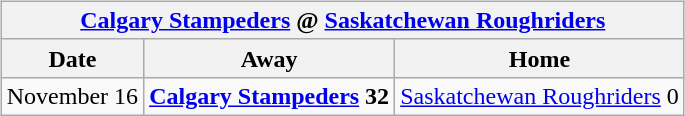<table cellspacing="10">
<tr>
<td valign="top"><br><table class="wikitable">
<tr>
<th colspan="4"><a href='#'>Calgary Stampeders</a> @ <a href='#'>Saskatchewan Roughriders</a></th>
</tr>
<tr>
<th>Date</th>
<th>Away</th>
<th>Home</th>
</tr>
<tr>
<td>November 16</td>
<td><strong><a href='#'>Calgary Stampeders</a> 32</strong></td>
<td><a href='#'>Saskatchewan Roughriders</a> 0</td>
</tr>
</table>
</td>
</tr>
</table>
